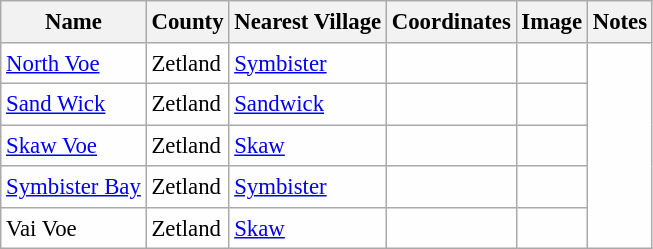<table class="wikitable sortable" style="table-layout:fixed;background-color:#FEFEFE;font-size:95%;padding:0.30em;line-height:1.35em;">
<tr>
<th scope="col">Name</th>
<th scope="col">County</th>
<th scope="col">Nearest Village</th>
<th scope="col" data-sort-type="number">Coordinates</th>
<th scope="col">Image</th>
<th scope="col">Notes</th>
</tr>
<tr>
<td><a href='#'>North Voe</a></td>
<td>Zetland</td>
<td><a href='#'>Symbister</a></td>
<td></td>
<td></td>
</tr>
<tr>
<td><a href='#'>Sand Wick</a></td>
<td>Zetland</td>
<td><a href='#'>Sandwick</a></td>
<td></td>
<td></td>
</tr>
<tr>
<td><a href='#'>Skaw Voe</a></td>
<td>Zetland</td>
<td><a href='#'>Skaw</a></td>
<td></td>
<td></td>
</tr>
<tr>
<td><a href='#'>Symbister Bay</a></td>
<td>Zetland</td>
<td><a href='#'>Symbister</a></td>
<td></td>
<td></td>
</tr>
<tr>
<td>Vai Voe</td>
<td>Zetland</td>
<td><a href='#'>Skaw</a></td>
<td></td>
<td></td>
</tr>
</table>
